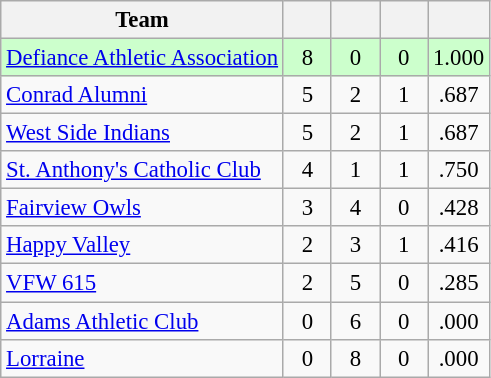<table class="wikitable" style="font-size:95%; text-align:center">
<tr>
<th>Team</th>
<th width="25"></th>
<th width="25"></th>
<th width="25"></th>
<th width="30"></th>
</tr>
<tr style="background:#cfc;">
<td style="text-align:left;"><a href='#'>Defiance Athletic Association</a></td>
<td>8</td>
<td>0</td>
<td>0</td>
<td>1.000</td>
</tr>
<tr>
<td style="text-align:left;"><a href='#'>Conrad Alumni</a></td>
<td>5</td>
<td>2</td>
<td>1</td>
<td>.687</td>
</tr>
<tr>
<td style="text-align:left;"><a href='#'>West Side Indians</a></td>
<td>5</td>
<td>2</td>
<td>1</td>
<td>.687</td>
</tr>
<tr>
<td style="text-align:left;"><a href='#'>St. Anthony's Catholic Club</a></td>
<td>4</td>
<td>1</td>
<td>1</td>
<td>.750</td>
</tr>
<tr>
<td style="text-align:left;"><a href='#'>Fairview Owls</a></td>
<td>3</td>
<td>4</td>
<td>0</td>
<td>.428</td>
</tr>
<tr>
<td style="text-align:left;"><a href='#'>Happy Valley</a></td>
<td>2</td>
<td>3</td>
<td>1</td>
<td>.416</td>
</tr>
<tr>
<td style="text-align:left;"><a href='#'>VFW 615</a></td>
<td>2</td>
<td>5</td>
<td>0</td>
<td>.285</td>
</tr>
<tr>
<td style="text-align:left;"><a href='#'>Adams Athletic Club</a></td>
<td>0</td>
<td>6</td>
<td>0</td>
<td>.000</td>
</tr>
<tr>
<td style="text-align:left;"><a href='#'>Lorraine</a></td>
<td>0</td>
<td>8</td>
<td>0</td>
<td>.000</td>
</tr>
</table>
